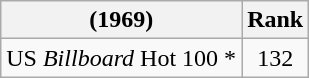<table class="wikitable">
<tr>
<th align="left">(1969)</th>
<th style="text-align:center;">Rank</th>
</tr>
<tr>
<td>US <em>Billboard</em> Hot 100 *</td>
<td style="text-align:center;">132</td>
</tr>
</table>
